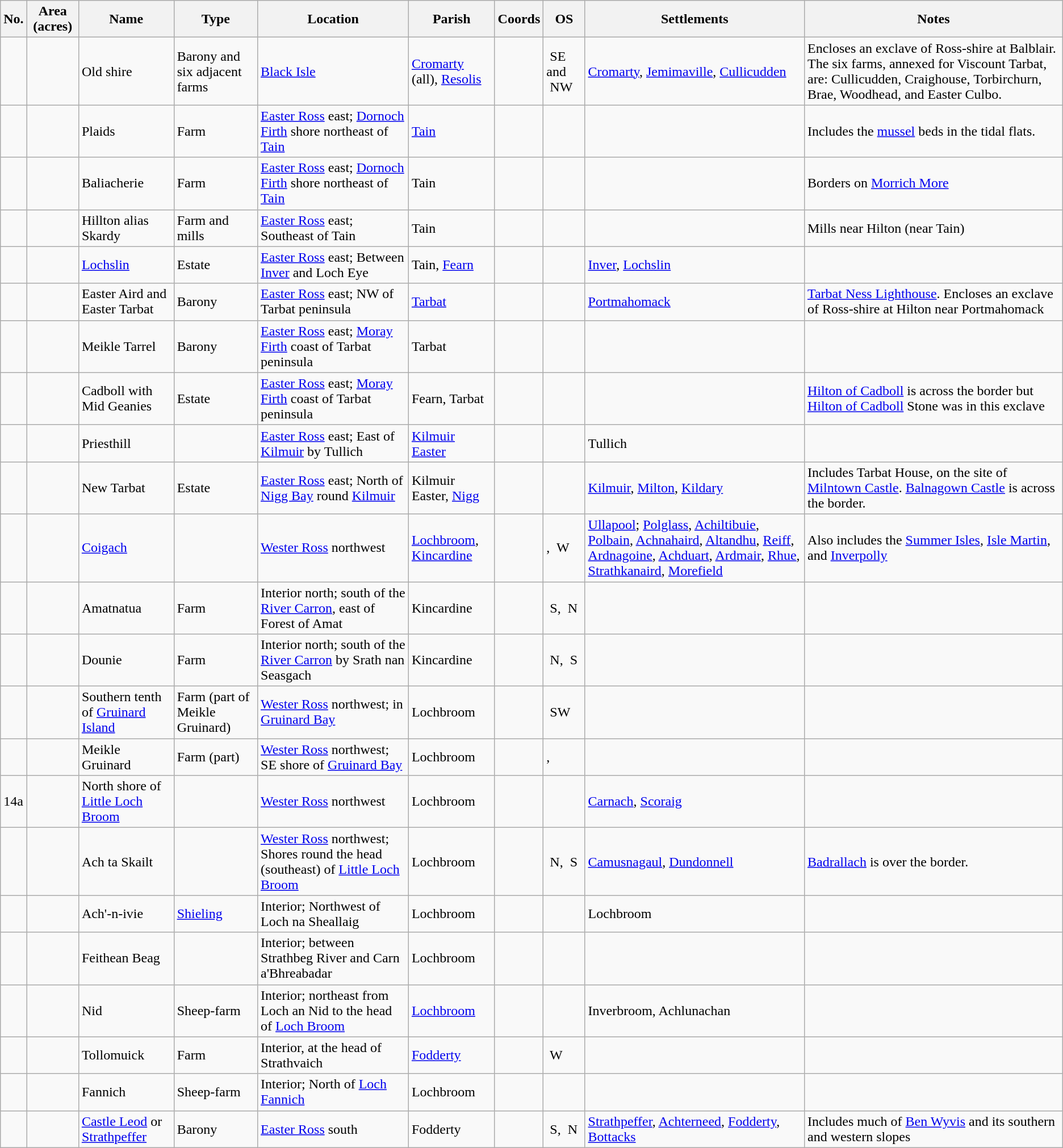<table class="wikitable sortable">
<tr>
<th>No.<br></th>
<th>Area (acres)</th>
<th>Name</th>
<th>Type</th>
<th>Location</th>
<th>Parish</th>
<th>Coords</th>
<th>OS</th>
<th>Settlements</th>
<th>Notes</th>
</tr>
<tr>
<td></td>
<td></td>
<td>Old shire</td>
<td>Barony and six adjacent farms</td>
<td><a href='#'>Black Isle</a></td>
<td><a href='#'>Cromarty</a> (all), <a href='#'>Resolis</a></td>
<td></td>
<td> SE and  NW</td>
<td><a href='#'>Cromarty</a>, <a href='#'>Jemimaville</a>, <a href='#'>Cullicudden</a></td>
<td>Encloses an exclave of Ross-shire at Balblair. The six farms, annexed for Viscount Tarbat, are: Cullicudden, Craighouse, Torbirchurn, Brae, Woodhead, and Easter Culbo.</td>
</tr>
<tr>
<td></td>
<td></td>
<td>Plaids</td>
<td>Farm</td>
<td><a href='#'>Easter Ross</a> east; <a href='#'>Dornoch Firth</a> shore northeast of <a href='#'>Tain</a></td>
<td><a href='#'>Tain</a></td>
<td></td>
<td></td>
<td></td>
<td>Includes the <a href='#'>mussel</a> beds in the tidal flats.</td>
</tr>
<tr>
<td></td>
<td></td>
<td>Baliacherie</td>
<td>Farm</td>
<td><a href='#'>Easter Ross</a> east; <a href='#'>Dornoch Firth</a> shore northeast of <a href='#'>Tain</a></td>
<td>Tain</td>
<td></td>
<td></td>
<td></td>
<td>Borders on <a href='#'>Morrich More</a></td>
</tr>
<tr>
<td></td>
<td></td>
<td>Hillton alias Skardy</td>
<td>Farm and mills</td>
<td><a href='#'>Easter Ross</a> east; Southeast of Tain</td>
<td>Tain</td>
<td></td>
<td></td>
<td></td>
<td>Mills near Hilton (near Tain)</td>
</tr>
<tr>
<td></td>
<td></td>
<td><a href='#'>Lochslin</a></td>
<td>Estate</td>
<td><a href='#'>Easter Ross</a> east; Between <a href='#'>Inver</a> and Loch Eye</td>
<td>Tain, <a href='#'>Fearn</a></td>
<td></td>
<td></td>
<td><a href='#'>Inver</a>, <a href='#'>Lochslin</a></td>
<td></td>
</tr>
<tr>
<td></td>
<td></td>
<td>Easter Aird and Easter Tarbat</td>
<td>Barony</td>
<td><a href='#'>Easter Ross</a> east; NW of Tarbat peninsula</td>
<td><a href='#'>Tarbat</a></td>
<td></td>
<td></td>
<td><a href='#'>Portmahomack</a></td>
<td><a href='#'>Tarbat Ness Lighthouse</a>. Encloses an exclave of Ross-shire at Hilton near Portmahomack</td>
</tr>
<tr>
<td></td>
<td></td>
<td>Meikle Tarrel</td>
<td>Barony</td>
<td><a href='#'>Easter Ross</a> east; <a href='#'>Moray Firth</a> coast of Tarbat peninsula</td>
<td>Tarbat</td>
<td></td>
<td></td>
<td></td>
<td></td>
</tr>
<tr>
<td></td>
<td></td>
<td>Cadboll with Mid Geanies</td>
<td>Estate</td>
<td><a href='#'>Easter Ross</a> east; <a href='#'>Moray Firth</a> coast of Tarbat peninsula</td>
<td>Fearn, Tarbat</td>
<td></td>
<td></td>
<td></td>
<td><a href='#'>Hilton of Cadboll</a>	is across the border but <a href='#'>Hilton of Cadboll</a> Stone was in this exclave</td>
</tr>
<tr>
<td></td>
<td></td>
<td>Priesthill</td>
<td></td>
<td><a href='#'>Easter Ross</a> east; East of <a href='#'>Kilmuir</a> by Tullich</td>
<td><a href='#'>Kilmuir Easter</a></td>
<td></td>
<td></td>
<td>Tullich</td>
<td></td>
</tr>
<tr>
<td></td>
<td></td>
<td>New Tarbat</td>
<td>Estate</td>
<td><a href='#'>Easter Ross</a> east; North of <a href='#'>Nigg Bay</a> round <a href='#'>Kilmuir</a></td>
<td>Kilmuir Easter, <a href='#'>Nigg</a></td>
<td></td>
<td></td>
<td><a href='#'>Kilmuir</a>, <a href='#'>Milton</a>, <a href='#'>Kildary</a></td>
<td>Includes Tarbat House, on the site of <a href='#'>Milntown Castle</a>. <a href='#'>Balnagown Castle</a> is across the border.</td>
</tr>
<tr>
<td></td>
<td></td>
<td><a href='#'>Coigach</a></td>
<td></td>
<td><a href='#'>Wester Ross</a> northwest</td>
<td><a href='#'>Lochbroom</a>, <a href='#'>Kincardine</a></td>
<td></td>
<td>,  W</td>
<td><a href='#'>Ullapool</a>; <a href='#'>Polglass</a>, <a href='#'>Achiltibuie</a>, <a href='#'>Polbain</a>, <a href='#'>Achnahaird</a>, <a href='#'>Altandhu</a>, <a href='#'>Reiff</a>, <a href='#'>Ardnagoine</a>, <a href='#'>Achduart</a>, <a href='#'>Ardmair</a>, <a href='#'>Rhue</a>, <a href='#'>Strathkanaird</a>, <a href='#'>Morefield</a></td>
<td>Also includes the <a href='#'>Summer Isles</a>, <a href='#'>Isle Martin</a>, and <a href='#'>Inverpolly</a></td>
</tr>
<tr>
<td></td>
<td></td>
<td>Amatnatua</td>
<td>Farm</td>
<td>Interior north; south of the <a href='#'>River Carron</a>, east of Forest of Amat</td>
<td>Kincardine</td>
<td></td>
<td> S,  N</td>
<td></td>
<td></td>
</tr>
<tr>
<td></td>
<td></td>
<td>Dounie</td>
<td>Farm</td>
<td>Interior north; south of the <a href='#'>River Carron</a> by Srath nan Seasgach</td>
<td>Kincardine</td>
<td></td>
<td> N,  S</td>
<td></td>
<td></td>
</tr>
<tr>
<td></td>
<td></td>
<td>Southern tenth of <a href='#'>Gruinard Island</a></td>
<td>Farm (part of Meikle Gruinard)</td>
<td><a href='#'>Wester Ross</a> northwest; in <a href='#'>Gruinard Bay</a></td>
<td>Lochbroom</td>
<td></td>
<td> SW</td>
<td></td>
<td></td>
</tr>
<tr>
<td></td>
<td></td>
<td>Meikle Gruinard</td>
<td>Farm (part)</td>
<td><a href='#'>Wester Ross</a> northwest; SE shore of <a href='#'>Gruinard Bay</a></td>
<td>Lochbroom</td>
<td></td>
<td>, </td>
<td></td>
<td></td>
</tr>
<tr>
<td> 14a</td>
<td></td>
<td>North shore of <a href='#'>Little Loch Broom</a></td>
<td></td>
<td><a href='#'>Wester Ross</a> northwest</td>
<td>Lochbroom</td>
<td></td>
<td></td>
<td><a href='#'>Carnach</a>, <a href='#'>Scoraig</a></td>
<td></td>
</tr>
<tr>
<td></td>
<td></td>
<td>Ach ta Skailt</td>
<td></td>
<td><a href='#'>Wester Ross</a> northwest; Shores round the head (southeast) of <a href='#'>Little Loch Broom</a></td>
<td>Lochbroom</td>
<td></td>
<td> N,  S</td>
<td><a href='#'>Camusnagaul</a>, <a href='#'>Dundonnell</a></td>
<td><a href='#'>Badrallach</a> is over the border.</td>
</tr>
<tr>
<td></td>
<td></td>
<td>Ach'-n-ivie</td>
<td><a href='#'>Shieling</a></td>
<td>Interior; Northwest of Loch na Sheallaig</td>
<td>Lochbroom</td>
<td></td>
<td></td>
<td>Lochbroom</td>
<td></td>
</tr>
<tr>
<td></td>
<td></td>
<td>Feithean Beag</td>
<td></td>
<td>Interior; between Strathbeg River and Carn a'Bhreabadar</td>
<td>Lochbroom</td>
<td></td>
<td></td>
<td></td>
<td></td>
</tr>
<tr>
<td></td>
<td></td>
<td>Nid</td>
<td>Sheep-farm</td>
<td>Interior; northeast from Loch an Nid to the head of <a href='#'>Loch Broom</a></td>
<td><a href='#'>Lochbroom</a></td>
<td></td>
<td></td>
<td>Inverbroom, Achlunachan</td>
<td></td>
</tr>
<tr>
<td></td>
<td></td>
<td>Tollomuick</td>
<td>Farm</td>
<td>Interior, at the head of Strathvaich</td>
<td><a href='#'>Fodderty</a></td>
<td></td>
<td> W</td>
<td></td>
<td></td>
</tr>
<tr>
<td></td>
<td></td>
<td>Fannich</td>
<td>Sheep-farm</td>
<td>Interior; North of <a href='#'>Loch Fannich</a></td>
<td>Lochbroom</td>
<td></td>
<td></td>
<td></td>
<td></td>
</tr>
<tr>
<td></td>
<td></td>
<td><a href='#'>Castle Leod</a> or <a href='#'>Strathpeffer</a></td>
<td>Barony</td>
<td><a href='#'>Easter Ross</a> south</td>
<td>Fodderty</td>
<td></td>
<td> S,  N</td>
<td><a href='#'>Strathpeffer</a>, <a href='#'>Achterneed</a>, <a href='#'>Fodderty</a>, <a href='#'>Bottacks</a></td>
<td>Includes much of <a href='#'>Ben Wyvis</a> and its southern and western slopes</td>
</tr>
</table>
